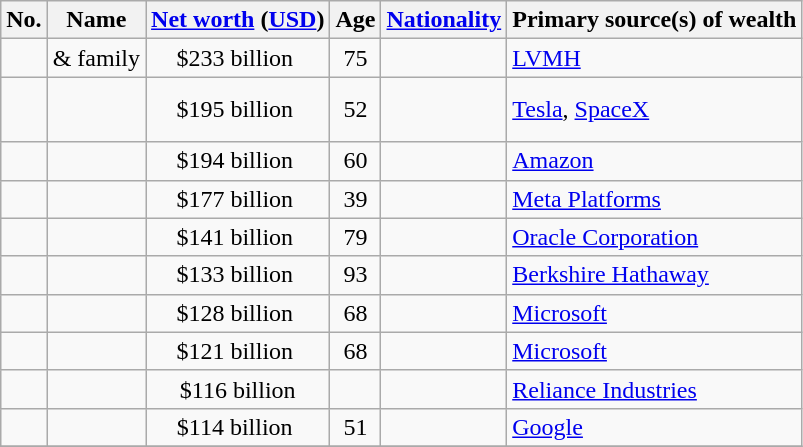<table class="wikitable sortable">
<tr>
<th>No.</th>
<th>Name</th>
<th><a href='#'>Net worth</a> (<a href='#'>USD</a>)</th>
<th>Age</th>
<th><a href='#'>Nationality</a> </th>
<th>Primary source(s) of wealth</th>
</tr>
<tr>
<td style="text-align:center;"> </td>
<td> & family</td>
<td style="text-align:center;">$233 billion </td>
<td style="text-align:center;">75</td>
<td></td>
<td><a href='#'>LVMH</a></td>
</tr>
<tr>
<td style="text-align:center;"> </td>
<td></td>
<td style="text-align:center;">$195 billion </td>
<td style="text-align:center;">52</td>
<td><br><br></td>
<td><a href='#'>Tesla</a>, <a href='#'>SpaceX</a></td>
</tr>
<tr>
<td style="text-align:center;"> </td>
<td></td>
<td style="text-align:center;">$194 billion </td>
<td style="text-align:center;">60</td>
<td></td>
<td><a href='#'>Amazon</a></td>
</tr>
<tr>
<td style="text-align:center;"> </td>
<td></td>
<td style="text-align:center;">$177 billion </td>
<td style="text-align:center;">39</td>
<td></td>
<td><a href='#'>Meta Platforms</a></td>
</tr>
<tr>
<td style="text-align:center;"> </td>
<td></td>
<td style="text-align:center;">$141 billion </td>
<td style="text-align:center;">79</td>
<td></td>
<td><a href='#'>Oracle Corporation</a></td>
</tr>
<tr>
<td style="text-align:center;"> </td>
<td></td>
<td style="text-align:center;">$133 billion </td>
<td style="text-align:center;">93</td>
<td></td>
<td><a href='#'>Berkshire Hathaway</a></td>
</tr>
<tr>
<td style="text-align:center;"> </td>
<td></td>
<td style="text-align:center;">$128 billion </td>
<td style="text-align:center;">68</td>
<td></td>
<td><a href='#'>Microsoft</a></td>
</tr>
<tr>
<td style="text-align:center;"> </td>
<td></td>
<td style="text-align:center;">$121 billion </td>
<td style="text-align:center;">68</td>
<td></td>
<td><a href='#'>Microsoft</a></td>
</tr>
<tr>
<td style="text-align:center;"> </td>
<td></td>
<td style="text-align:center;">$116 billion </td>
<td style="text-align:center;"></td>
<td></td>
<td><a href='#'>Reliance Industries</a></td>
</tr>
<tr>
<td style="text-align:center;"> </td>
<td></td>
<td style="text-align:center;">$114 billion </td>
<td style="text-align:center;">51</td>
<td></td>
<td><a href='#'>Google</a></td>
</tr>
<tr>
</tr>
</table>
